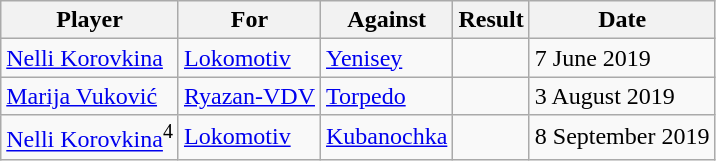<table class="wikitable">
<tr>
<th>Player</th>
<th>For</th>
<th>Against</th>
<th>Result</th>
<th>Date</th>
</tr>
<tr>
<td> <a href='#'>Nelli Korovkina</a></td>
<td><a href='#'>Lokomotiv</a></td>
<td><a href='#'>Yenisey</a></td>
<td></td>
<td>7 June 2019</td>
</tr>
<tr>
<td> <a href='#'>Marija Vuković</a></td>
<td><a href='#'>Ryazan-VDV</a></td>
<td><a href='#'>Torpedo</a></td>
<td></td>
<td>3 August 2019</td>
</tr>
<tr>
<td> <a href='#'>Nelli Korovkina</a><sup>4</sup></td>
<td><a href='#'>Lokomotiv</a></td>
<td><a href='#'>Kubanochka</a></td>
<td></td>
<td>8 September 2019</td>
</tr>
</table>
